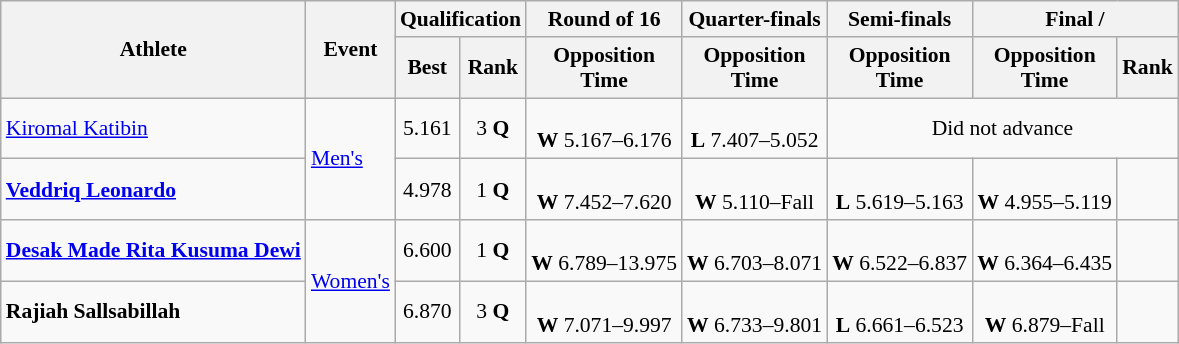<table class=wikitable style="text-align:center; font-size:90%">
<tr>
<th rowspan="2">Athlete</th>
<th rowspan="2">Event</th>
<th colspan="2">Qualification</th>
<th>Round of 16</th>
<th>Quarter-finals</th>
<th>Semi-finals</th>
<th colspan="2">Final / </th>
</tr>
<tr>
<th>Best</th>
<th>Rank</th>
<th>Opposition<br>Time</th>
<th>Opposition<br>Time</th>
<th>Opposition<br>Time</th>
<th>Opposition<br>Time</th>
<th>Rank</th>
</tr>
<tr>
<td align="left"><a href='#'>Kiromal Katibin</a></td>
<td rowspan="2" align="left"><a href='#'>Men's</a></td>
<td>5.161</td>
<td>3 <strong>Q</strong></td>
<td><br><strong>W</strong> 5.167–6.176</td>
<td><br><strong>L</strong> 7.407–5.052</td>
<td colspan=3>Did not advance</td>
</tr>
<tr>
<td align="left"><strong><a href='#'>Veddriq Leonardo</a></strong></td>
<td>4.978</td>
<td>1 <strong>Q</strong></td>
<td><br><strong>W</strong> 7.452–7.620</td>
<td><br><strong>W</strong> 5.110–Fall</td>
<td><br><strong>L</strong> 5.619–5.163</td>
<td><br><strong>W</strong> 4.955–5.119</td>
<td></td>
</tr>
<tr>
<td align="left"><strong><a href='#'>Desak Made Rita Kusuma Dewi</a></strong></td>
<td rowspan="2" align="left"><a href='#'>Women's</a></td>
<td>6.600</td>
<td>1 <strong>Q</strong></td>
<td><br><strong>W</strong> 6.789–13.975</td>
<td><br><strong>W</strong> 6.703–8.071</td>
<td><br><strong>W</strong> 6.522–6.837</td>
<td><br><strong>W</strong> 6.364–6.435</td>
<td></td>
</tr>
<tr>
<td align="left"><strong>Rajiah Sallsabillah</strong></td>
<td>6.870</td>
<td>3 <strong>Q</strong></td>
<td><br><strong>W</strong> 7.071–9.997</td>
<td><br><strong>W</strong> 6.733–9.801</td>
<td><br><strong>L</strong> 6.661–6.523</td>
<td><br><strong>W</strong> 6.879–Fall</td>
<td></td>
</tr>
</table>
